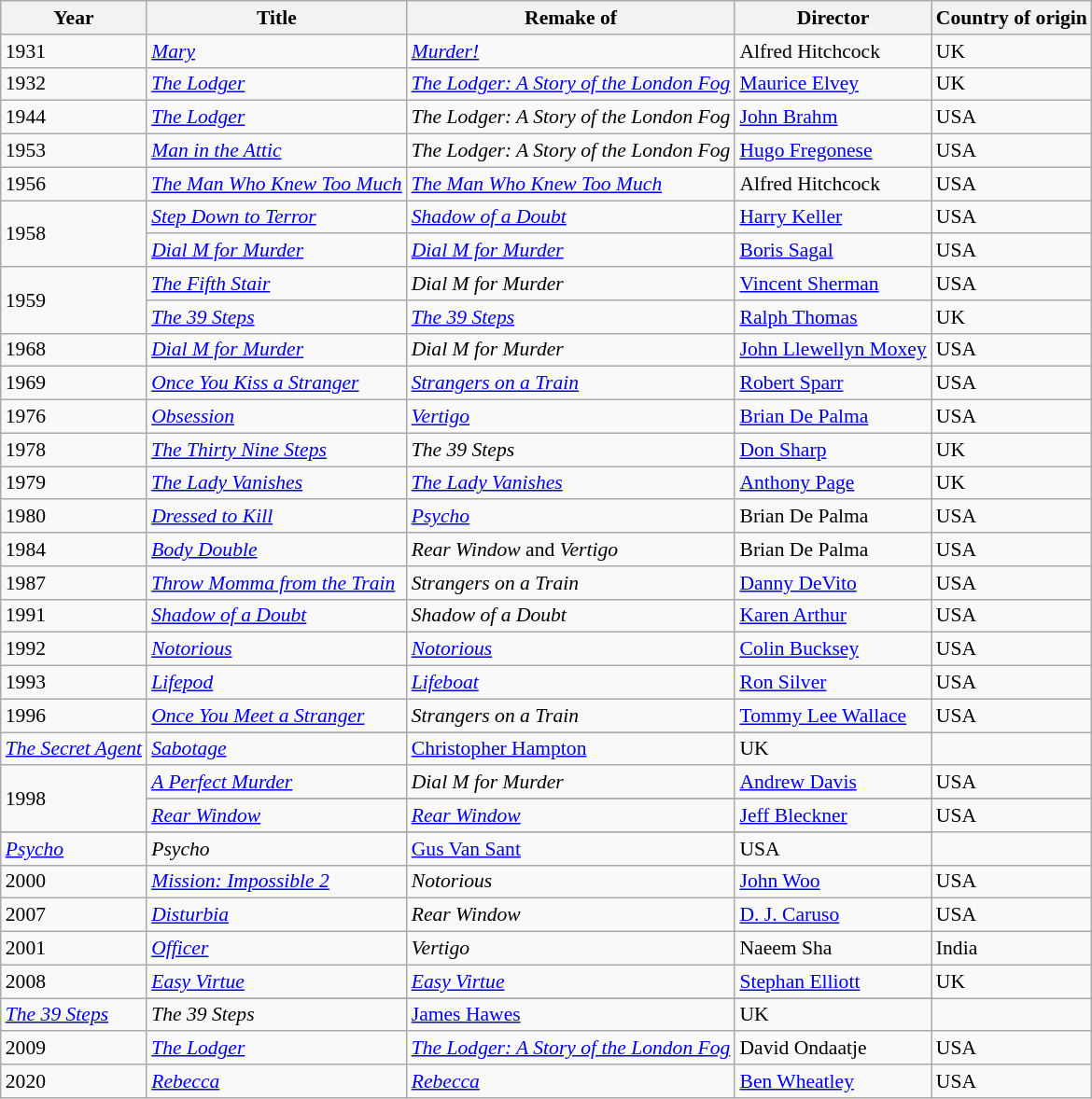<table class="wikitable sortable" style="font-size:90%;">
<tr>
<th>Year</th>
<th>Title</th>
<th>Remake of</th>
<th>Director</th>
<th>Country of origin</th>
</tr>
<tr>
<td>1931</td>
<td><em><a href='#'>Mary</a></em></td>
<td><em><a href='#'>Murder!</a></em></td>
<td>Alfred Hitchcock</td>
<td>UK</td>
</tr>
<tr>
<td>1932</td>
<td><em><a href='#'>The Lodger</a></em></td>
<td><em><a href='#'>The Lodger: A Story of the London Fog</a></em></td>
<td><a href='#'>Maurice Elvey</a></td>
<td>UK</td>
</tr>
<tr>
<td>1944</td>
<td><em><a href='#'>The Lodger</a></em></td>
<td><em>The Lodger: A Story of the London Fog</em></td>
<td><a href='#'>John Brahm</a></td>
<td>USA</td>
</tr>
<tr>
<td>1953</td>
<td><em><a href='#'>Man in the Attic</a></em></td>
<td><em>The Lodger: A Story of the London Fog</em></td>
<td><a href='#'>Hugo Fregonese</a></td>
<td>USA</td>
</tr>
<tr>
<td>1956</td>
<td><em><a href='#'>The Man Who Knew Too Much</a></em></td>
<td><em><a href='#'>The Man Who Knew Too Much</a></em></td>
<td>Alfred Hitchcock</td>
<td>USA</td>
</tr>
<tr>
<td rowspan=2>1958</td>
<td><em><a href='#'>Step Down to Terror</a></em></td>
<td><em><a href='#'>Shadow of a Doubt</a></em></td>
<td><a href='#'>Harry Keller</a></td>
<td>USA</td>
</tr>
<tr>
<td><em><a href='#'>Dial M for Murder</a></em></td>
<td><em><a href='#'>Dial M for Murder</a></em></td>
<td><a href='#'>Boris Sagal</a></td>
<td>USA</td>
</tr>
<tr>
<td rowspan=2>1959</td>
<td><em><a href='#'>The Fifth Stair</a></em></td>
<td><em>Dial M for Murder</em></td>
<td><a href='#'>Vincent Sherman</a></td>
<td>USA</td>
</tr>
<tr>
<td><em><a href='#'>The 39 Steps</a></em></td>
<td><em><a href='#'>The 39 Steps</a></em></td>
<td><a href='#'>Ralph Thomas</a></td>
<td>UK</td>
</tr>
<tr>
<td>1968</td>
<td><em><a href='#'>Dial M for Murder</a></em></td>
<td><em>Dial M for Murder</em></td>
<td><a href='#'>John Llewellyn Moxey</a></td>
<td>USA</td>
</tr>
<tr>
<td>1969</td>
<td><em><a href='#'>Once You Kiss a Stranger</a></em></td>
<td><em><a href='#'>Strangers on a Train</a></em></td>
<td><a href='#'>Robert Sparr</a></td>
<td>USA</td>
</tr>
<tr>
<td>1976</td>
<td><em><a href='#'>Obsession</a></em></td>
<td><em><a href='#'>Vertigo</a></em></td>
<td><a href='#'>Brian De Palma</a></td>
<td>USA</td>
</tr>
<tr>
<td>1978</td>
<td><em><a href='#'>The Thirty Nine Steps</a></em></td>
<td><em>The 39 Steps</em></td>
<td><a href='#'>Don Sharp</a></td>
<td>UK</td>
</tr>
<tr>
<td>1979</td>
<td><em><a href='#'>The Lady Vanishes</a></em></td>
<td><em><a href='#'>The Lady Vanishes</a></em></td>
<td><a href='#'>Anthony Page</a></td>
<td>UK</td>
</tr>
<tr>
<td>1980</td>
<td><em><a href='#'>Dressed to Kill</a></em></td>
<td><em><a href='#'>Psycho</a></em></td>
<td>Brian De Palma</td>
<td>USA</td>
</tr>
<tr>
<td>1984</td>
<td><em><a href='#'>Body Double</a></em></td>
<td><em>Rear Window</em> and <em>Vertigo</em></td>
<td>Brian De Palma</td>
<td>USA</td>
</tr>
<tr>
<td>1987</td>
<td><em><a href='#'>Throw Momma from the Train</a></em></td>
<td><em>Strangers on a Train</em></td>
<td><a href='#'>Danny DeVito</a></td>
<td>USA</td>
</tr>
<tr>
<td>1991</td>
<td><em><a href='#'>Shadow of a Doubt</a></em></td>
<td><em>Shadow of a Doubt</em></td>
<td><a href='#'>Karen Arthur</a></td>
<td>USA</td>
</tr>
<tr>
<td>1992</td>
<td><em><a href='#'>Notorious</a></em></td>
<td><em><a href='#'>Notorious</a></em></td>
<td><a href='#'>Colin Bucksey</a></td>
<td>USA</td>
</tr>
<tr>
<td>1993</td>
<td><em><a href='#'>Lifepod</a></em></td>
<td><em><a href='#'>Lifeboat</a></em></td>
<td><a href='#'>Ron Silver</a></td>
<td>USA</td>
</tr>
<tr>
<td rowspan=2>1996</td>
<td><em><a href='#'>Once You Meet a Stranger</a></em></td>
<td><em>Strangers on a Train</em></td>
<td><a href='#'>Tommy Lee Wallace</a></td>
<td>USA</td>
</tr>
<tr>
</tr>
<tr>
<td><em><a href='#'>The Secret Agent</a></em></td>
<td><em><a href='#'>Sabotage</a></em></td>
<td><a href='#'>Christopher Hampton</a></td>
<td>UK</td>
</tr>
<tr>
<td rowspan=3>1998</td>
<td><em><a href='#'>A Perfect Murder</a></em></td>
<td><em>Dial M for Murder</em></td>
<td><a href='#'>Andrew Davis</a></td>
<td>USA</td>
</tr>
<tr>
</tr>
<tr>
<td><em><a href='#'>Rear Window</a></em></td>
<td><em><a href='#'>Rear Window</a></em></td>
<td><a href='#'>Jeff Bleckner</a></td>
<td>USA</td>
</tr>
<tr>
</tr>
<tr>
<td><em><a href='#'>Psycho</a></em></td>
<td><em>Psycho</em></td>
<td><a href='#'>Gus Van Sant</a></td>
<td>USA</td>
</tr>
<tr>
<td>2000</td>
<td><em><a href='#'>Mission: Impossible 2</a></em></td>
<td><em>Notorious</em></td>
<td><a href='#'>John Woo</a></td>
<td>USA</td>
</tr>
<tr>
<td>2007</td>
<td><em><a href='#'>Disturbia</a></em></td>
<td><em>Rear Window</em></td>
<td><a href='#'>D. J. Caruso</a></td>
<td>USA</td>
</tr>
<tr>
<td>2001</td>
<td><em><a href='#'>Officer</a></em></td>
<td><em>Vertigo</em></td>
<td>Naeem Sha</td>
<td>India</td>
</tr>
<tr>
<td rowspan=2>2008</td>
<td><em><a href='#'>Easy Virtue</a></em></td>
<td><em><a href='#'>Easy Virtue</a></em></td>
<td><a href='#'>Stephan Elliott</a></td>
<td>UK</td>
</tr>
<tr>
</tr>
<tr>
<td><em><a href='#'>The 39 Steps</a></em></td>
<td><em>The 39 Steps</em></td>
<td><a href='#'>James Hawes</a></td>
<td>UK</td>
</tr>
<tr>
<td>2009</td>
<td><em><a href='#'>The Lodger</a></em></td>
<td><em><a href='#'>The Lodger: A Story of the London Fog</a></em></td>
<td>David Ondaatje</td>
<td>USA</td>
</tr>
<tr>
<td>2020</td>
<td><em><a href='#'>Rebecca</a></em></td>
<td><em><a href='#'>Rebecca</a></em></td>
<td><a href='#'>Ben Wheatley</a></td>
<td>USA</td>
</tr>
</table>
